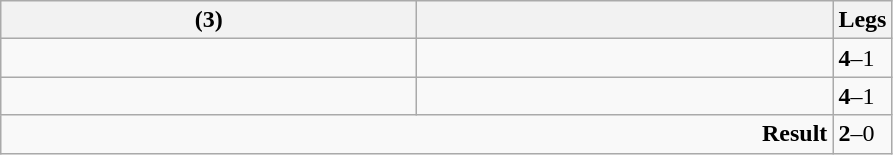<table class="wikitable">
<tr>
<th width=270> (3)</th>
<th width=270></th>
<th>Legs</th>
</tr>
<tr>
<td></td>
<td></td>
<td><strong>4</strong>–1</td>
</tr>
<tr>
<td></td>
<td></td>
<td><strong>4</strong>–1</td>
</tr>
<tr>
<td colspan="2" align="right"><strong>Result</strong></td>
<td><strong>2</strong>–0</td>
</tr>
</table>
